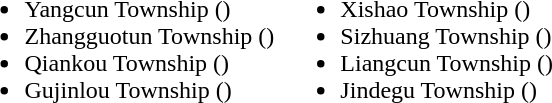<table>
<tr>
<td valign="top"><br><ul><li>Yangcun Township ()</li><li>Zhangguotun Township ()</li><li>Qiankou Township ()</li><li>Gujinlou Township ()</li></ul></td>
<td valign="top"><br><ul><li>Xishao Township ()</li><li>Sizhuang Township ()</li><li>Liangcun Township ()</li><li>Jindegu Township ()</li></ul></td>
</tr>
</table>
